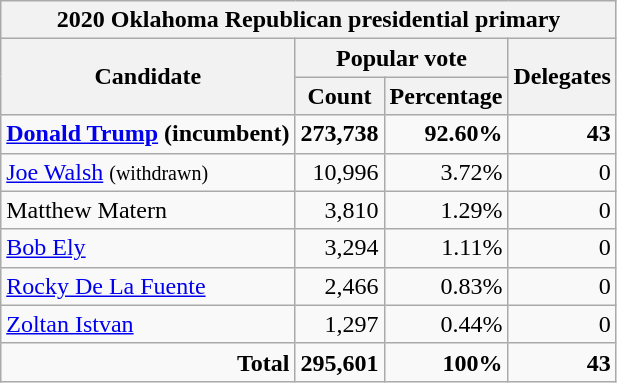<table class="wikitable">
<tr>
<th colspan="4">2020 Oklahoma Republican presidential primary</th>
</tr>
<tr>
<th rowspan="2">Candidate</th>
<th colspan="2">Popular vote</th>
<th rowspan="2">Delegates</th>
</tr>
<tr>
<th>Count</th>
<th>Percentage</th>
</tr>
<tr align="right" >
<td style="text-align:left;"> <strong><a href='#'>Donald Trump</a> (incumbent)</strong></td>
<td><strong>273,738</strong></td>
<td><strong>92.60%</strong></td>
<td><strong>43</strong></td>
</tr>
<tr style="text-align:right;">
<td style="text-align:left;"><a href='#'>Joe Walsh</a>  <small>(withdrawn)</small></td>
<td>10,996</td>
<td>3.72%</td>
<td>0</td>
</tr>
<tr style="text-align:right;">
<td style="text-align:left;">Matthew Matern</td>
<td>3,810</td>
<td>1.29%</td>
<td>0</td>
</tr>
<tr style="text-align:right;">
<td style="text-align:left;"><a href='#'>Bob Ely</a></td>
<td>3,294</td>
<td>1.11%</td>
<td>0</td>
</tr>
<tr style="text-align:right;">
<td style="text-align:left;"><a href='#'>Rocky De La Fuente</a></td>
<td>2,466</td>
<td>0.83%</td>
<td>0</td>
</tr>
<tr style="text-align:right;">
<td style="text-align:left;"><a href='#'>Zoltan Istvan</a></td>
<td>1,297</td>
<td>0.44%</td>
<td>0</td>
</tr>
<tr style="text-align:right;">
<td><strong>Total</strong></td>
<td><strong>295,601</strong></td>
<td><strong>100%</strong></td>
<td><strong>43</strong></td>
</tr>
</table>
